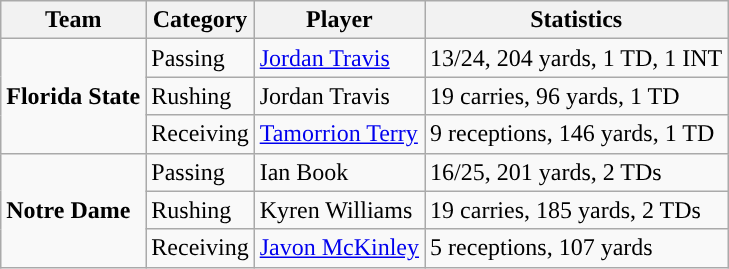<table class="wikitable" style="float: left;">
<tr>
<th>Team</th>
<th>Category</th>
<th>Player</th>
<th>Statistics</th>
</tr>
<tr>
<td rowspan=3><strong>Florida State</strong></td>
<td>Passing</td>
<td><a href='#'>Jordan Travis</a></td>
<td>13/24, 204 yards, 1 TD, 1 INT</td>
</tr>
<tr>
<td>Rushing</td>
<td>Jordan Travis</td>
<td>19 carries, 96 yards, 1 TD</td>
</tr>
<tr>
<td>Receiving</td>
<td><a href='#'>Tamorrion Terry</a></td>
<td>9 receptions, 146 yards, 1 TD</td>
</tr>
<tr>
<td rowspan=3><strong>Notre Dame</strong></td>
<td>Passing</td>
<td>Ian Book</td>
<td>16/25, 201 yards, 2 TDs</td>
</tr>
<tr>
<td>Rushing</td>
<td>Kyren Williams</td>
<td>19 carries, 185 yards, 2 TDs</td>
</tr>
<tr>
<td>Receiving</td>
<td><a href='#'>Javon McKinley</a></td>
<td>5 receptions, 107 yards</td>
</tr>
</table>
